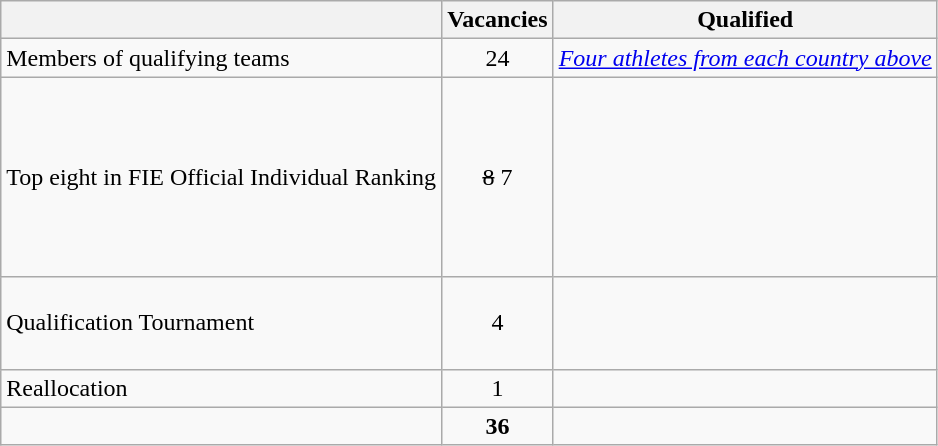<table class="wikitable">
<tr>
<th></th>
<th>Vacancies</th>
<th>Qualified</th>
</tr>
<tr>
<td>Members of qualifying teams</td>
<td style="text-align:center;">24</td>
<td><em><a href='#'>Four athletes from each country above</a></em></td>
</tr>
<tr>
<td>Top eight in FIE Official Individual Ranking</td>
<td style="text-align:center;"><s>8</s> 7</td>
<td><br><br><s></s><br><br><br><br><br></td>
</tr>
<tr>
<td>Qualification Tournament</td>
<td style="text-align:center;">4</td>
<td><br><br><br></td>
</tr>
<tr>
<td>Reallocation</td>
<td style="text-align:center;">1</td>
<td></td>
</tr>
<tr>
<td></td>
<td style="text-align:center;"><strong>36</strong></td>
<td></td>
</tr>
</table>
